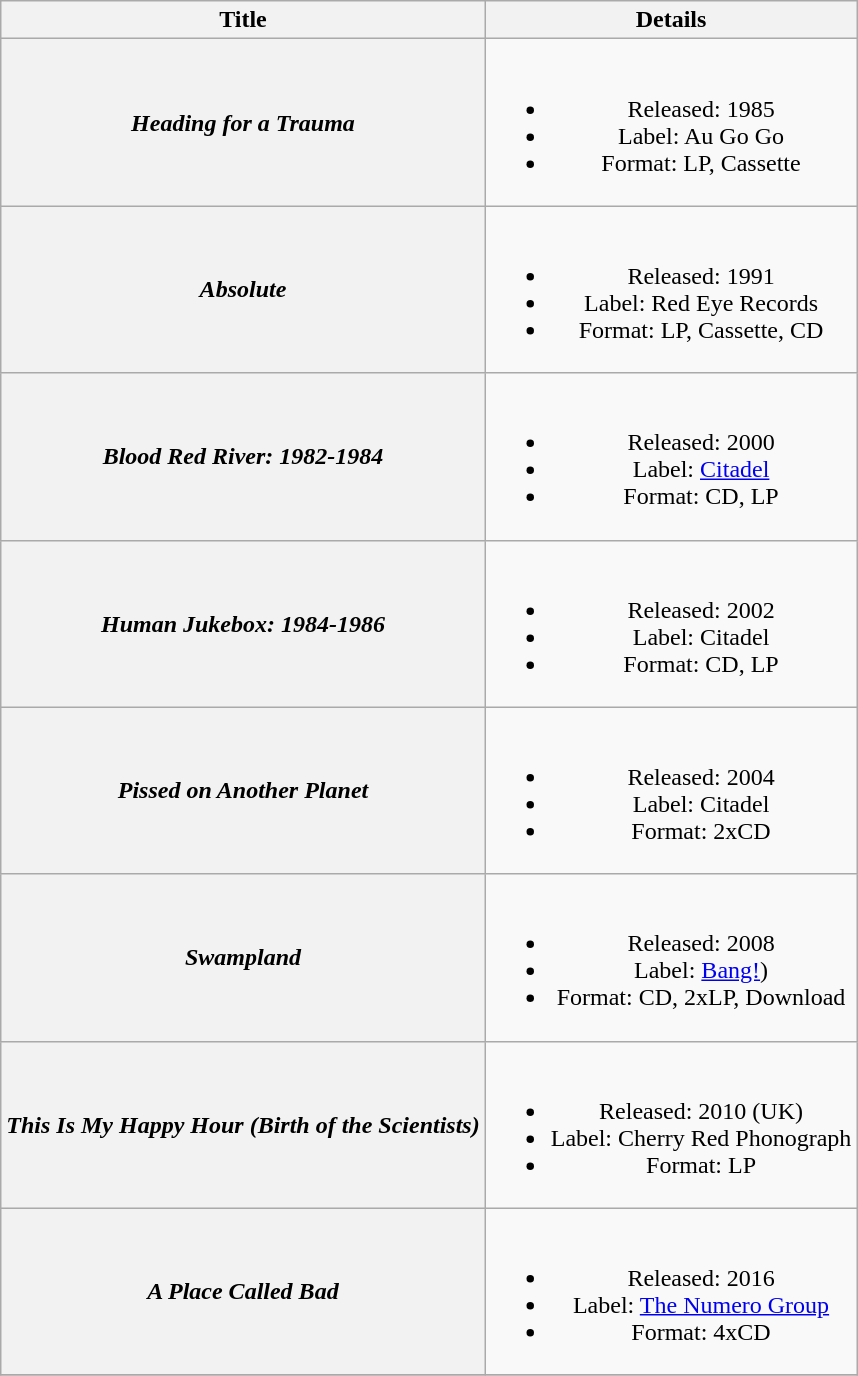<table class="wikitable plainrowheaders" style="text-align:center;" border="1">
<tr>
<th>Title</th>
<th>Details</th>
</tr>
<tr>
<th scope="row"><em>Heading for a Trauma</em></th>
<td><br><ul><li>Released: 1985</li><li>Label: Au Go Go</li><li>Format: LP, Cassette</li></ul></td>
</tr>
<tr>
<th scope="row"><em>Absolute</em></th>
<td><br><ul><li>Released: 1991</li><li>Label: Red Eye Records</li><li>Format: LP, Cassette, CD</li></ul></td>
</tr>
<tr>
<th scope="row"><em>Blood Red River: 1982-1984</em></th>
<td><br><ul><li>Released: 2000</li><li>Label: <a href='#'>Citadel</a></li><li>Format: CD, LP</li></ul></td>
</tr>
<tr>
<th scope="row"><em>Human Jukebox: 1984-1986</em></th>
<td><br><ul><li>Released: 2002</li><li>Label: Citadel</li><li>Format: CD, LP</li></ul></td>
</tr>
<tr>
<th scope="row"><em>Pissed on Another Planet</em></th>
<td><br><ul><li>Released: 2004</li><li>Label: Citadel</li><li>Format: 2xCD</li></ul></td>
</tr>
<tr>
<th scope="row"><em>Swampland</em></th>
<td><br><ul><li>Released: 2008</li><li>Label: <a href='#'>Bang!</a>)</li><li>Format: CD, 2xLP, Download</li></ul></td>
</tr>
<tr>
<th scope="row"><em>This Is My Happy Hour (Birth of the Scientists)</em></th>
<td><br><ul><li>Released: 2010 (UK)</li><li>Label: Cherry Red Phonograph</li><li>Format: LP</li></ul></td>
</tr>
<tr>
<th scope="row"><em>A Place Called Bad</em></th>
<td><br><ul><li>Released: 2016</li><li>Label: <a href='#'>The Numero Group</a></li><li>Format: 4xCD</li></ul></td>
</tr>
<tr>
</tr>
</table>
